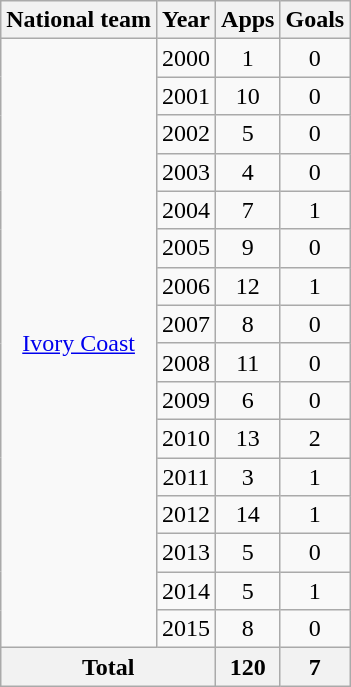<table class=wikitable style=text-align:center>
<tr>
<th>National team</th>
<th>Year</th>
<th>Apps</th>
<th>Goals</th>
</tr>
<tr>
<td rowspan="16"><a href='#'>Ivory Coast</a></td>
<td>2000</td>
<td>1</td>
<td>0</td>
</tr>
<tr>
<td>2001</td>
<td>10</td>
<td>0</td>
</tr>
<tr>
<td>2002</td>
<td>5</td>
<td>0</td>
</tr>
<tr>
<td>2003</td>
<td>4</td>
<td>0</td>
</tr>
<tr>
<td>2004</td>
<td>7</td>
<td>1</td>
</tr>
<tr>
<td>2005</td>
<td>9</td>
<td>0</td>
</tr>
<tr>
<td>2006</td>
<td>12</td>
<td>1</td>
</tr>
<tr>
<td>2007</td>
<td>8</td>
<td>0</td>
</tr>
<tr>
<td>2008</td>
<td>11</td>
<td>0</td>
</tr>
<tr>
<td>2009</td>
<td>6</td>
<td>0</td>
</tr>
<tr>
<td>2010</td>
<td>13</td>
<td>2</td>
</tr>
<tr>
<td>2011</td>
<td>3</td>
<td>1</td>
</tr>
<tr>
<td>2012</td>
<td>14</td>
<td>1</td>
</tr>
<tr>
<td>2013</td>
<td>5</td>
<td>0</td>
</tr>
<tr>
<td>2014</td>
<td>5</td>
<td>1</td>
</tr>
<tr>
<td>2015</td>
<td>8</td>
<td>0</td>
</tr>
<tr>
<th colspan="2">Total</th>
<th>120</th>
<th>7</th>
</tr>
</table>
